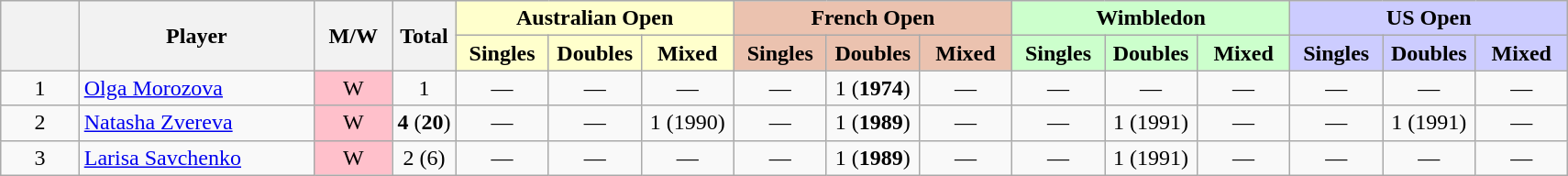<table class="wikitable mw-datatable sortable" style="text-align:center;">
<tr>
<th data-sort-type="number" width="5%" rowspan="2"></th>
<th width="15%" rowspan="2">Player</th>
<th width="5%"  rowspan="2">M/W</th>
<th rowspan="2">Total</th>
<th colspan="3" style="background:#ffc;">Australian Open</th>
<th colspan="3" style="background:#ebc2af;">French Open</th>
<th colspan="3" style="background:#cfc;">Wimbledon</th>
<th colspan="3" style="background:#ccf;">US Open</th>
</tr>
<tr>
<th style="background:#ffc; width:60px;">Singles</th>
<th style="background:#ffc; width:60px;">Doubles</th>
<th style="background:#ffc; width:60px;">Mixed</th>
<th style="background:#ebc2af; width:60px;">Singles</th>
<th style="background:#ebc2af; width:60px;">Doubles</th>
<th style="background:#ebc2af; width:60px;">Mixed</th>
<th style="background:#cfc; width:60px;">Singles</th>
<th style="background:#cfc; width:60px;">Doubles</th>
<th style="background:#cfc; width:60px;">Mixed</th>
<th style="background:#ccf; width:60px;">Singles</th>
<th style="background:#ccf; width:60px;">Doubles</th>
<th style="background:#ccf; width:60px;">Mixed</th>
</tr>
<tr>
<td>1</td>
<td style="text-align:left"><a href='#'>Olga Morozova</a></td>
<td style="background:pink;">W</td>
<td>1</td>
<td>—</td>
<td>—</td>
<td>—</td>
<td>—</td>
<td>1 (<strong>1974</strong>)</td>
<td>—</td>
<td>—</td>
<td>—</td>
<td>—</td>
<td>—</td>
<td>—</td>
<td>—</td>
</tr>
<tr>
<td>2</td>
<td style="text-align:left"><a href='#'>Natasha Zvereva</a></td>
<td style="background:pink;">W</td>
<td><strong>4</strong> (<strong>20</strong>)</td>
<td>—</td>
<td>—</td>
<td>1 (1990)</td>
<td>—</td>
<td>1 (<strong>1989</strong>)</td>
<td>—</td>
<td>—</td>
<td>1 (1991)</td>
<td>—</td>
<td>—</td>
<td>1 (1991)</td>
<td>—</td>
</tr>
<tr>
<td>3</td>
<td style="text-align:left"><a href='#'>Larisa Savchenko</a></td>
<td style="background:pink;">W</td>
<td>2 (6)</td>
<td>—</td>
<td>—</td>
<td>—</td>
<td>—</td>
<td>1 (<strong>1989</strong>)</td>
<td>—</td>
<td>—</td>
<td>1 (1991)</td>
<td>—</td>
<td>—</td>
<td>—</td>
<td>—</td>
</tr>
</table>
